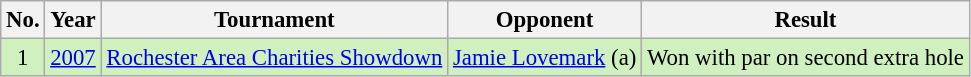<table class="wikitable" style="font-size:95%;">
<tr>
<th>No.</th>
<th>Year</th>
<th>Tournament</th>
<th>Opponent</th>
<th>Result</th>
</tr>
<tr style="background:#D0F0C0;">
<td align=center>1</td>
<td><a href='#'>2007</a></td>
<td><a href='#'>Rochester Area Charities Showdown</a></td>
<td> <a href='#'>Jamie Lovemark</a> (a)</td>
<td>Won with par on second extra hole</td>
</tr>
</table>
